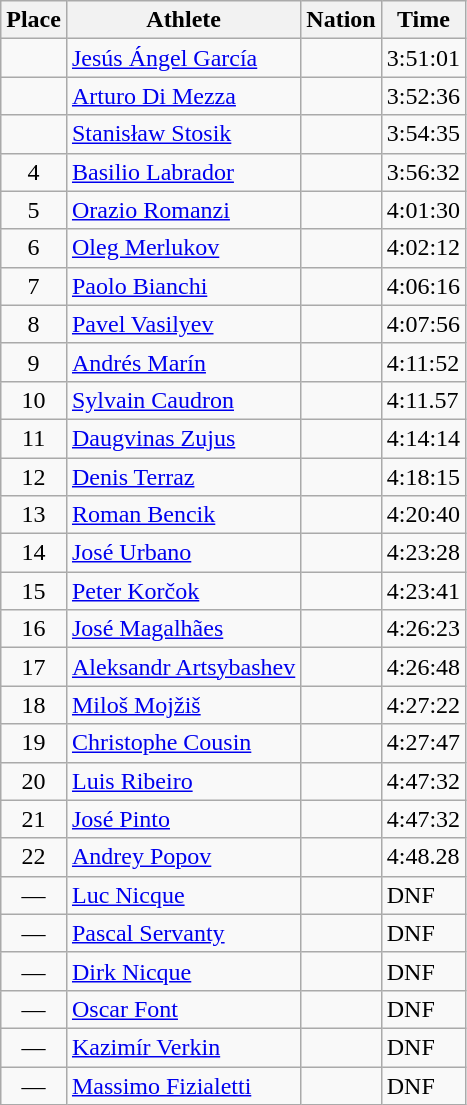<table class="wikitable sortable">
<tr>
<th>Place</th>
<th>Athlete</th>
<th>Nation</th>
<th>Time</th>
</tr>
<tr>
<td align=center></td>
<td><a href='#'>Jesús Ángel García</a></td>
<td></td>
<td>3:51:01</td>
</tr>
<tr>
<td align=center></td>
<td><a href='#'>Arturo Di Mezza</a></td>
<td></td>
<td>3:52:36</td>
</tr>
<tr>
<td align=center></td>
<td><a href='#'>Stanisław Stosik</a></td>
<td></td>
<td>3:54:35</td>
</tr>
<tr>
<td align=center>4</td>
<td><a href='#'>Basilio Labrador</a></td>
<td></td>
<td>3:56:32</td>
</tr>
<tr>
<td align=center>5</td>
<td><a href='#'>Orazio Romanzi</a></td>
<td></td>
<td>4:01:30</td>
</tr>
<tr>
<td align=center>6</td>
<td><a href='#'>Oleg Merlukov</a></td>
<td></td>
<td>4:02:12</td>
</tr>
<tr>
<td align=center>7</td>
<td><a href='#'>Paolo Bianchi</a></td>
<td></td>
<td>4:06:16</td>
</tr>
<tr>
<td align=center>8</td>
<td><a href='#'>Pavel Vasilyev</a></td>
<td></td>
<td>4:07:56</td>
</tr>
<tr>
<td align=center>9</td>
<td><a href='#'>Andrés Marín</a></td>
<td></td>
<td>4:11:52</td>
</tr>
<tr>
<td align=center>10</td>
<td><a href='#'>Sylvain Caudron</a></td>
<td></td>
<td>4:11.57</td>
</tr>
<tr>
<td align=center>11</td>
<td><a href='#'>Daugvinas Zujus</a></td>
<td></td>
<td>4:14:14</td>
</tr>
<tr>
<td align=center>12</td>
<td><a href='#'>Denis Terraz</a></td>
<td></td>
<td>4:18:15</td>
</tr>
<tr>
<td align=center>13</td>
<td><a href='#'>Roman Bencik</a></td>
<td></td>
<td>4:20:40</td>
</tr>
<tr>
<td align=center>14</td>
<td><a href='#'>José Urbano</a></td>
<td></td>
<td>4:23:28</td>
</tr>
<tr>
<td align=center>15</td>
<td><a href='#'>Peter Korčok</a></td>
<td></td>
<td>4:23:41</td>
</tr>
<tr>
<td align=center>16</td>
<td><a href='#'>José Magalhães</a></td>
<td></td>
<td>4:26:23</td>
</tr>
<tr>
<td align=center>17</td>
<td><a href='#'>Aleksandr Artsybashev</a></td>
<td></td>
<td>4:26:48</td>
</tr>
<tr>
<td align=center>18</td>
<td><a href='#'>Miloš Mojžiš</a></td>
<td></td>
<td>4:27:22</td>
</tr>
<tr>
<td align=center>19</td>
<td><a href='#'>Christophe Cousin</a></td>
<td></td>
<td>4:27:47</td>
</tr>
<tr>
<td align=center>20</td>
<td><a href='#'>Luis Ribeiro</a></td>
<td></td>
<td>4:47:32</td>
</tr>
<tr>
<td align=center>21</td>
<td><a href='#'>José Pinto</a></td>
<td></td>
<td>4:47:32</td>
</tr>
<tr>
<td align=center>22</td>
<td><a href='#'>Andrey Popov</a></td>
<td></td>
<td>4:48.28</td>
</tr>
<tr>
<td align=center>—</td>
<td><a href='#'>Luc Nicque</a></td>
<td></td>
<td>DNF</td>
</tr>
<tr>
<td align=center>—</td>
<td><a href='#'>Pascal Servanty</a></td>
<td></td>
<td>DNF</td>
</tr>
<tr>
<td align=center>—</td>
<td><a href='#'>Dirk Nicque</a></td>
<td></td>
<td>DNF</td>
</tr>
<tr>
<td align=center>—</td>
<td><a href='#'>Oscar Font</a></td>
<td></td>
<td>DNF</td>
</tr>
<tr>
<td align=center>—</td>
<td><a href='#'>Kazimír Verkin</a></td>
<td></td>
<td>DNF</td>
</tr>
<tr>
<td align=center>—</td>
<td><a href='#'>Massimo Fizialetti</a></td>
<td></td>
<td>DNF</td>
</tr>
</table>
